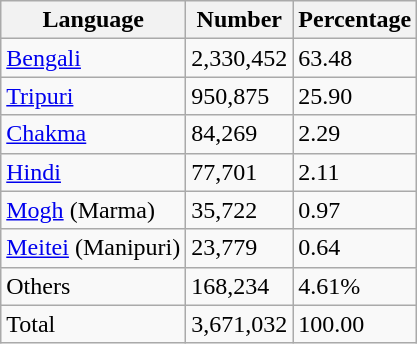<table class="wikitable">
<tr>
<th>Language</th>
<th>Number</th>
<th>Percentage</th>
</tr>
<tr>
<td><a href='#'>Bengali</a></td>
<td>2,330,452</td>
<td>63.48</td>
</tr>
<tr>
<td><a href='#'>Tripuri</a></td>
<td>950,875</td>
<td>25.90</td>
</tr>
<tr>
<td><a href='#'>Chakma</a></td>
<td>84,269</td>
<td>2.29</td>
</tr>
<tr>
<td><a href='#'>Hindi</a></td>
<td>77,701</td>
<td>2.11</td>
</tr>
<tr>
<td><a href='#'>Mogh</a> (Marma)</td>
<td>35,722</td>
<td>0.97</td>
</tr>
<tr>
<td><a href='#'>Meitei</a> (Manipuri)</td>
<td>23,779</td>
<td>0.64</td>
</tr>
<tr>
<td>Others</td>
<td>168,234</td>
<td>4.61%</td>
</tr>
<tr>
<td>Total</td>
<td>3,671,032</td>
<td>100.00</td>
</tr>
</table>
